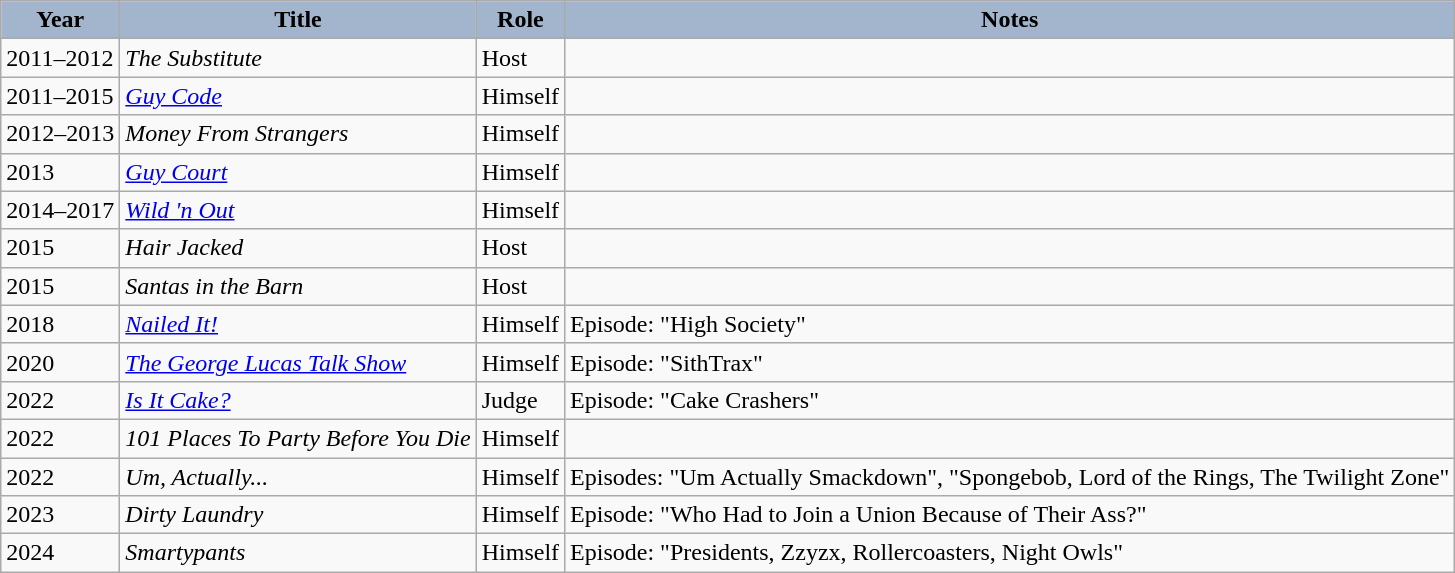<table class="wikitable">
<tr>
<th style="background-color: #A2B5CD;">Year</th>
<th style="background-color: #A2B5CD;">Title</th>
<th style="background-color: #A2B5CD;">Role</th>
<th style="background-color: #A2B5CD;">Notes</th>
</tr>
<tr>
<td>2011–2012</td>
<td><em>The Substitute</em></td>
<td>Host</td>
<td></td>
</tr>
<tr>
<td>2011–2015</td>
<td><em><a href='#'>Guy Code</a></em></td>
<td>Himself</td>
<td></td>
</tr>
<tr>
<td>2012–2013</td>
<td><em>Money From Strangers</em></td>
<td>Himself</td>
<td></td>
</tr>
<tr>
<td>2013</td>
<td><em><a href='#'>Guy Court</a></em></td>
<td>Himself</td>
<td></td>
</tr>
<tr>
<td>2014–2017</td>
<td><em><a href='#'>Wild 'n Out</a></em></td>
<td>Himself</td>
<td></td>
</tr>
<tr>
<td>2015</td>
<td><em>Hair Jacked</em></td>
<td>Host</td>
<td></td>
</tr>
<tr>
<td>2015</td>
<td><em>Santas in the Barn</em></td>
<td>Host</td>
<td></td>
</tr>
<tr>
<td>2018</td>
<td><em><a href='#'>Nailed It!</a></em></td>
<td>Himself</td>
<td>Episode: "High Society"</td>
</tr>
<tr>
<td>2020</td>
<td><em><a href='#'>The George Lucas Talk Show</a></em></td>
<td>Himself</td>
<td>Episode: "SithTrax"</td>
</tr>
<tr>
<td>2022</td>
<td><em><a href='#'>Is It Cake?</a></em></td>
<td>Judge</td>
<td>Episode: "Cake Crashers"</td>
</tr>
<tr>
<td>2022</td>
<td><em>101 Places To Party Before You Die</em></td>
<td>Himself</td>
<td></td>
</tr>
<tr>
<td>2022</td>
<td><em>Um, Actually...</em></td>
<td>Himself</td>
<td>Episodes: "Um Actually Smackdown", "Spongebob, Lord of the Rings, The Twilight Zone"</td>
</tr>
<tr>
<td>2023</td>
<td><em>Dirty Laundry</em></td>
<td>Himself</td>
<td>Episode: "Who Had to Join a Union Because of Their Ass?"</td>
</tr>
<tr>
<td>2024</td>
<td><em>Smartypants</em></td>
<td>Himself</td>
<td>Episode: "Presidents, Zzyzx, Rollercoasters, Night Owls"</td>
</tr>
</table>
